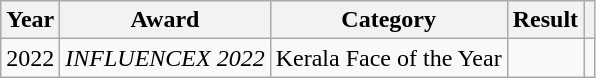<table class="wikitable sortable">
<tr>
<th>Year</th>
<th>Award</th>
<th>Category</th>
<th>Result</th>
<th></th>
</tr>
<tr>
<td>2022</td>
<td><em>INFLUENCEX 2022</em></td>
<td>Kerala Face of the Year</td>
<td></td>
<td></td>
</tr>
</table>
